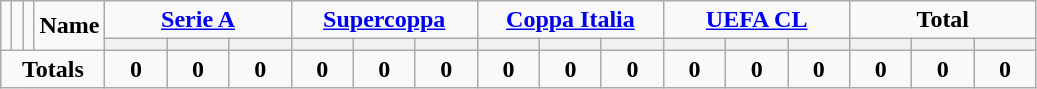<table class="wikitable" style="text-align:center;">
<tr>
<td rowspan="2" !width=15><strong></strong></td>
<td rowspan="2" !width=15><strong></strong></td>
<td rowspan="2" !width=15><strong></strong></td>
<td rowspan="2" !width=120><strong>Name</strong></td>
<td colspan="3"><strong><a href='#'>Serie A</a></strong></td>
<td colspan="3"><strong><a href='#'>Supercoppa</a></strong></td>
<td colspan="3"><strong><a href='#'>Coppa Italia</a></strong></td>
<td colspan="3"><strong><a href='#'>UEFA CL</a></strong></td>
<td colspan="3"><strong>Total</strong></td>
</tr>
<tr>
<th width=34; background:#fe9;"></th>
<th width=34; background:#fe9;"></th>
<th width=34; background:#ff8888;"></th>
<th width=34; background:#fe9;"></th>
<th width=34; background:#fe9;"></th>
<th width=34; background:#ff8888;"></th>
<th width=34; background:#fe9;"></th>
<th width=34; background:#fe9;"></th>
<th width=34; background:#ff8888;"></th>
<th width=34; background:#fe9;"></th>
<th width=34; background:#fe9;"></th>
<th width=34; background:#ff8888;"></th>
<th width=34; background:#fe9;"></th>
<th width=34; background:#fe9;"></th>
<th width=34; background:#ff8888;"></th>
</tr>
<tr>
<td colspan=4><strong>Totals</strong></td>
<td><strong>0</strong></td>
<td><strong>0</strong></td>
<td><strong>0</strong></td>
<td><strong>0</strong></td>
<td><strong>0</strong></td>
<td><strong>0</strong></td>
<td><strong>0</strong></td>
<td><strong>0</strong></td>
<td><strong>0</strong></td>
<td><strong>0</strong></td>
<td><strong>0</strong></td>
<td><strong>0</strong></td>
<td><strong>0</strong></td>
<td><strong>0</strong></td>
<td><strong>0</strong></td>
</tr>
</table>
